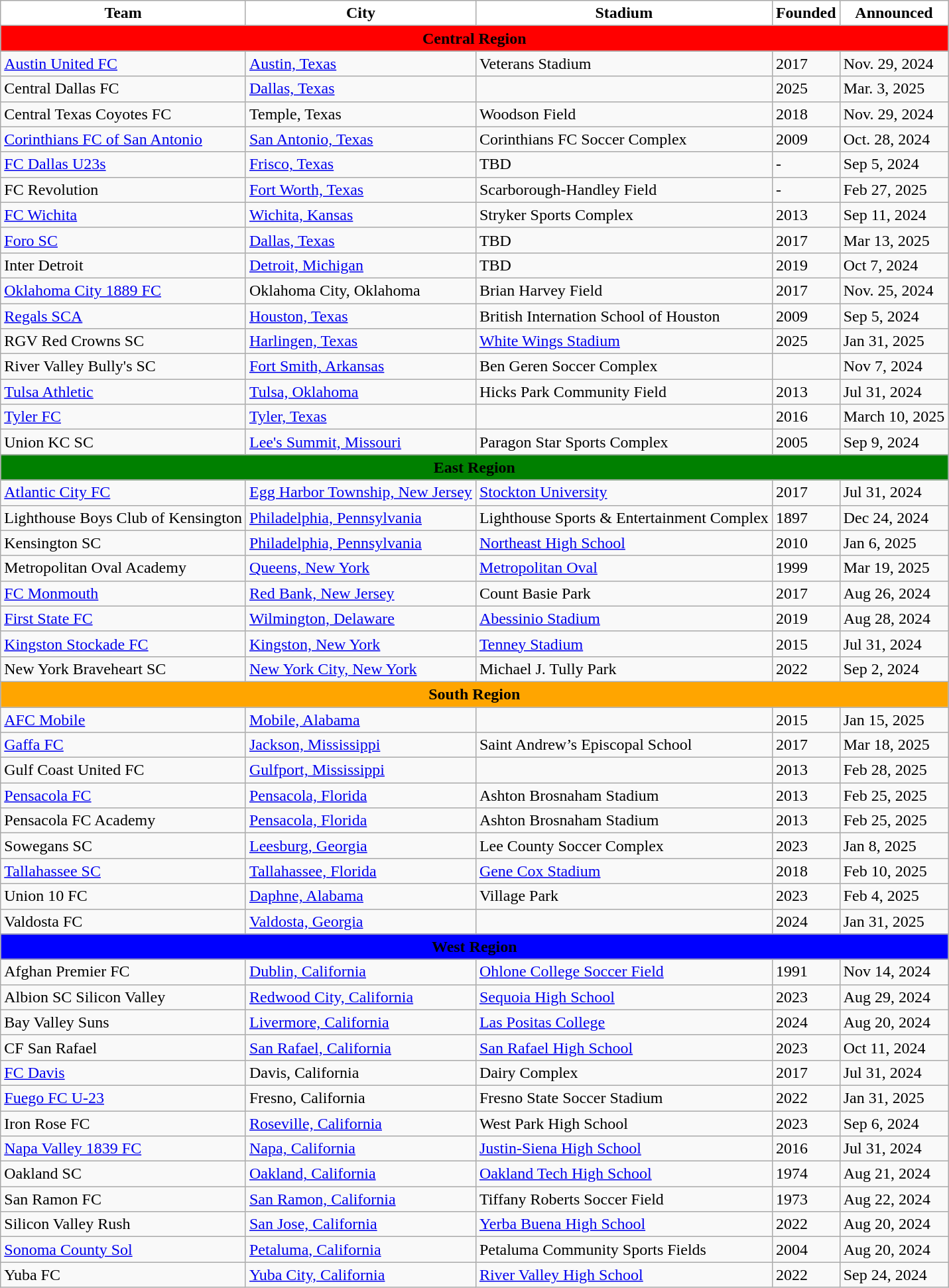<table class="wikitable sortable" style="text-align:left">
<tr>
<th style="background:white">Team</th>
<th style="background:white">City</th>
<th style="background:white">Stadium</th>
<th style="background:white">Founded</th>
<th style="background:white">Announced</th>
</tr>
<tr>
<th style="background:red;" colspan="6"><span>Central Region</span></th>
</tr>
<tr>
<td><a href='#'>Austin United FC</a></td>
<td><a href='#'>Austin, Texas</a></td>
<td>Veterans Stadium</td>
<td>2017</td>
<td>Nov. 29, 2024</td>
</tr>
<tr>
<td>Central Dallas FC</td>
<td><a href='#'>Dallas, Texas</a></td>
<td></td>
<td>2025</td>
<td>Mar. 3, 2025</td>
</tr>
<tr>
<td>Central Texas Coyotes FC</td>
<td>Temple, Texas</td>
<td>Woodson Field</td>
<td>2018</td>
<td>Nov. 29, 2024</td>
</tr>
<tr>
<td><a href='#'>Corinthians FC of San Antonio</a></td>
<td><a href='#'>San Antonio, Texas</a></td>
<td>Corinthians FC Soccer Complex</td>
<td>2009</td>
<td>Oct. 28, 2024</td>
</tr>
<tr>
<td><a href='#'>FC Dallas U23s</a></td>
<td><a href='#'>Frisco, Texas</a></td>
<td>TBD</td>
<td>-</td>
<td>Sep 5, 2024</td>
</tr>
<tr>
<td>FC Revolution</td>
<td><a href='#'>Fort Worth, Texas</a></td>
<td>Scarborough-Handley Field</td>
<td>-</td>
<td>Feb 27, 2025</td>
</tr>
<tr>
<td><a href='#'>FC Wichita</a></td>
<td><a href='#'>Wichita, Kansas</a></td>
<td>Stryker Sports Complex</td>
<td>2013</td>
<td>Sep 11, 2024</td>
</tr>
<tr>
<td><a href='#'>Foro SC</a></td>
<td><a href='#'>Dallas, Texas</a></td>
<td>TBD</td>
<td>2017</td>
<td>Mar 13, 2025</td>
</tr>
<tr>
<td>Inter Detroit</td>
<td><a href='#'>Detroit, Michigan</a></td>
<td>TBD</td>
<td>2019</td>
<td>Oct 7, 2024</td>
</tr>
<tr>
<td><a href='#'>Oklahoma City 1889 FC</a></td>
<td>Oklahoma City, Oklahoma</td>
<td>Brian Harvey Field</td>
<td>2017</td>
<td>Nov. 25, 2024</td>
</tr>
<tr>
<td><a href='#'>Regals SCA</a></td>
<td><a href='#'>Houston, Texas</a></td>
<td>British Internation School of Houston</td>
<td>2009</td>
<td>Sep 5, 2024</td>
</tr>
<tr>
<td>RGV Red Crowns SC</td>
<td><a href='#'>Harlingen, Texas</a></td>
<td><a href='#'>White Wings Stadium</a></td>
<td>2025</td>
<td>Jan 31, 2025</td>
</tr>
<tr>
<td>River Valley Bully's SC</td>
<td><a href='#'>Fort Smith, Arkansas</a></td>
<td>Ben Geren Soccer Complex</td>
<td></td>
<td>Nov 7, 2024</td>
</tr>
<tr>
<td><a href='#'>Tulsa Athletic</a></td>
<td><a href='#'>Tulsa, Oklahoma</a></td>
<td>Hicks Park Community Field</td>
<td>2013</td>
<td>Jul 31, 2024</td>
</tr>
<tr>
<td><a href='#'>Tyler FC</a></td>
<td><a href='#'>Tyler, Texas</a></td>
<td></td>
<td>2016</td>
<td>March 10, 2025</td>
</tr>
<tr>
<td>Union KC SC</td>
<td><a href='#'>Lee's Summit, Missouri</a></td>
<td>Paragon Star Sports Complex</td>
<td>2005</td>
<td>Sep 9, 2024</td>
</tr>
<tr>
<th style="background:green;" colspan="6"><span>East Region</span></th>
</tr>
<tr>
<td><a href='#'>Atlantic City FC</a></td>
<td><a href='#'>Egg Harbor Township, New Jersey</a></td>
<td><a href='#'>Stockton University</a></td>
<td>2017</td>
<td>Jul 31, 2024</td>
</tr>
<tr>
<td>Lighthouse Boys Club of Kensington</td>
<td><a href='#'>Philadelphia, Pennsylvania</a></td>
<td>Lighthouse Sports & Entertainment Complex</td>
<td>1897</td>
<td>Dec 24, 2024</td>
</tr>
<tr>
<td>Kensington SC</td>
<td><a href='#'>Philadelphia, Pennsylvania</a></td>
<td><a href='#'>Northeast High School</a></td>
<td>2010</td>
<td>Jan 6, 2025</td>
</tr>
<tr>
<td>Metropolitan Oval Academy</td>
<td><a href='#'>Queens, New York</a></td>
<td><a href='#'>Metropolitan Oval</a></td>
<td>1999</td>
<td>Mar 19, 2025</td>
</tr>
<tr>
<td><a href='#'>FC Monmouth</a></td>
<td><a href='#'>Red Bank, New Jersey</a></td>
<td>Count Basie Park</td>
<td>2017</td>
<td>Aug 26, 2024</td>
</tr>
<tr>
<td><a href='#'>First State FC</a></td>
<td><a href='#'>Wilmington, Delaware</a></td>
<td><a href='#'>Abessinio Stadium</a></td>
<td>2019</td>
<td>Aug 28, 2024</td>
</tr>
<tr>
<td><a href='#'>Kingston Stockade FC</a></td>
<td><a href='#'>Kingston, New York</a></td>
<td><a href='#'>Tenney Stadium</a></td>
<td>2015</td>
<td>Jul 31, 2024</td>
</tr>
<tr>
<td>New York Braveheart SC</td>
<td><a href='#'>New York City, New York</a></td>
<td>Michael J. Tully Park</td>
<td>2022</td>
<td>Sep 2, 2024</td>
</tr>
<tr>
<th style="background:orange;" colspan="6"><span>South Region</span></th>
</tr>
<tr>
<td><a href='#'>AFC Mobile</a></td>
<td><a href='#'>Mobile, Alabama</a></td>
<td></td>
<td>2015</td>
<td>Jan 15, 2025</td>
</tr>
<tr>
<td><a href='#'>Gaffa FC</a></td>
<td><a href='#'>Jackson, Mississippi</a></td>
<td>Saint Andrew’s Episcopal School</td>
<td>2017</td>
<td>Mar 18, 2025</td>
</tr>
<tr>
<td>Gulf Coast United FC</td>
<td><a href='#'>Gulfport, Mississippi</a></td>
<td></td>
<td>2013</td>
<td>Feb 28, 2025</td>
</tr>
<tr>
<td><a href='#'>Pensacola FC</a></td>
<td><a href='#'>Pensacola, Florida</a></td>
<td>Ashton Brosnaham Stadium</td>
<td>2013</td>
<td>Feb 25, 2025</td>
</tr>
<tr>
<td>Pensacola FC Academy</td>
<td><a href='#'>Pensacola, Florida</a></td>
<td>Ashton Brosnaham Stadium</td>
<td>2013</td>
<td>Feb 25, 2025</td>
</tr>
<tr>
<td>Sowegans SC</td>
<td><a href='#'>Leesburg, Georgia</a></td>
<td>Lee County Soccer Complex</td>
<td>2023</td>
<td>Jan 8, 2025</td>
</tr>
<tr>
<td><a href='#'>Tallahassee SC</a></td>
<td><a href='#'>Tallahassee, Florida</a></td>
<td><a href='#'>Gene Cox Stadium</a></td>
<td>2018</td>
<td>Feb 10, 2025</td>
</tr>
<tr>
<td>Union 10 FC</td>
<td><a href='#'>Daphne, Alabama</a></td>
<td>Village Park</td>
<td>2023</td>
<td>Feb 4, 2025</td>
</tr>
<tr>
<td>Valdosta FC</td>
<td><a href='#'>Valdosta, Georgia</a></td>
<td></td>
<td>2024</td>
<td>Jan 31, 2025</td>
</tr>
<tr>
<th style="background:blue;" colspan="6"><span>West Region</span></th>
</tr>
<tr>
<td>Afghan Premier FC</td>
<td><a href='#'>Dublin, California</a></td>
<td><a href='#'>Ohlone College Soccer Field</a></td>
<td>1991</td>
<td>Nov 14, 2024</td>
</tr>
<tr>
<td>Albion SC Silicon Valley</td>
<td><a href='#'>Redwood City, California</a></td>
<td><a href='#'>Sequoia High School</a></td>
<td>2023</td>
<td>Aug 29, 2024</td>
</tr>
<tr>
<td>Bay Valley Suns</td>
<td><a href='#'>Livermore, California</a></td>
<td><a href='#'>Las Positas College</a></td>
<td>2024</td>
<td>Aug 20, 2024</td>
</tr>
<tr>
<td>CF San Rafael</td>
<td><a href='#'>San Rafael, California</a></td>
<td><a href='#'>San Rafael High School</a></td>
<td>2023</td>
<td>Oct 11, 2024</td>
</tr>
<tr>
<td><a href='#'>FC Davis</a></td>
<td>Davis, California</td>
<td>Dairy Complex</td>
<td>2017</td>
<td>Jul 31, 2024</td>
</tr>
<tr>
<td><a href='#'>Fuego FC U-23</a></td>
<td>Fresno, California</td>
<td>Fresno State Soccer Stadium</td>
<td>2022</td>
<td>Jan 31, 2025</td>
</tr>
<tr>
<td>Iron Rose FC</td>
<td><a href='#'>Roseville, California</a></td>
<td>West Park High School</td>
<td>2023</td>
<td>Sep 6, 2024</td>
</tr>
<tr>
<td><a href='#'>Napa Valley 1839 FC</a></td>
<td><a href='#'>Napa, California</a></td>
<td><a href='#'>Justin-Siena High School</a></td>
<td>2016</td>
<td>Jul 31, 2024</td>
</tr>
<tr>
<td>Oakland SC</td>
<td><a href='#'>Oakland, California</a></td>
<td><a href='#'>Oakland Tech High School</a></td>
<td>1974</td>
<td>Aug 21, 2024</td>
</tr>
<tr>
<td>San Ramon FC</td>
<td><a href='#'>San Ramon, California</a></td>
<td>Tiffany Roberts Soccer Field</td>
<td>1973</td>
<td>Aug 22, 2024</td>
</tr>
<tr>
<td>Silicon Valley Rush</td>
<td><a href='#'>San Jose, California</a></td>
<td><a href='#'>Yerba Buena High School</a></td>
<td>2022</td>
<td>Aug 20, 2024</td>
</tr>
<tr>
<td><a href='#'>Sonoma County Sol</a></td>
<td><a href='#'>Petaluma, California</a></td>
<td>Petaluma Community Sports Fields</td>
<td>2004</td>
<td>Aug 20, 2024</td>
</tr>
<tr>
<td>Yuba FC</td>
<td><a href='#'>Yuba City, California</a></td>
<td><a href='#'>River Valley High School</a></td>
<td>2022</td>
<td>Sep 24, 2024</td>
</tr>
</table>
